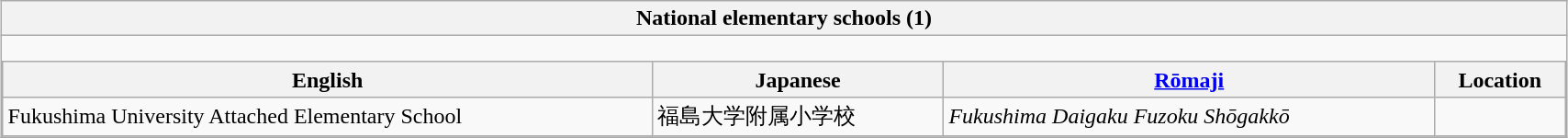<table class="wikitable" style="margin: 1em auto 1em auto; width:90%;">
<tr>
<th>National elementary schools (1)</th>
</tr>
<tr>
<td style="padding:0; border:none;"><br><table class="wikitable sortable" style="margin:0; width:100%;">
<tr>
<th>English</th>
<th>Japanese</th>
<th><a href='#'>Rōmaji</a></th>
<th>Location</th>
</tr>
<tr>
<td>Fukushima University Attached Elementary School</td>
<td>福島大学附属小学校</td>
<td><em>Fukushima Daigaku Fuzoku Shōgakkō</em></td>
<td></td>
</tr>
</table>
</td>
</tr>
</table>
